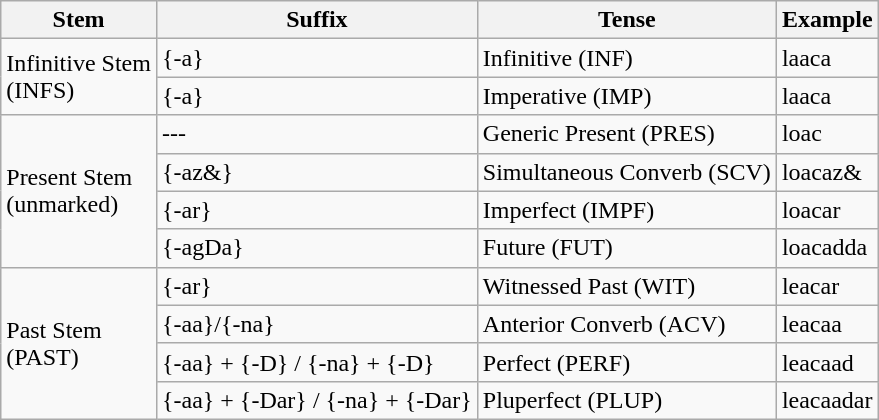<table class="wikitable">
<tr>
<th>Stem</th>
<th>Suffix</th>
<th>Tense</th>
<th>Example</th>
</tr>
<tr>
<td rowspan="2">Infinitive Stem<br>(INFS)</td>
<td>{-a}</td>
<td>Infinitive (INF)</td>
<td>laaca</td>
</tr>
<tr>
<td>{-a}</td>
<td>Imperative (IMP)</td>
<td>laaca</td>
</tr>
<tr>
<td rowspan="4">Present Stem<br>(unmarked)</td>
<td>---</td>
<td>Generic Present (PRES)</td>
<td>loac</td>
</tr>
<tr>
<td>{-az&}</td>
<td>Simultaneous Converb (SCV)</td>
<td>loacaz&</td>
</tr>
<tr>
<td>{-ar}</td>
<td>Imperfect (IMPF)</td>
<td>loacar</td>
</tr>
<tr>
<td>{-agDa}</td>
<td>Future (FUT)</td>
<td>loacadda</td>
</tr>
<tr>
<td rowspan="4">Past Stem<br>(PAST)</td>
<td>{-ar}</td>
<td>Witnessed Past (WIT)</td>
<td>leacar</td>
</tr>
<tr>
<td>{-aa}/{-na}</td>
<td>Anterior Converb (ACV)</td>
<td>leacaa</td>
</tr>
<tr>
<td>{-aa} + {-D} / {-na} + {-D}</td>
<td>Perfect (PERF)</td>
<td>leacaad</td>
</tr>
<tr>
<td>{-aa} + {-Dar} / {-na} + {-Dar}</td>
<td>Pluperfect (PLUP)</td>
<td>leacaadar</td>
</tr>
</table>
